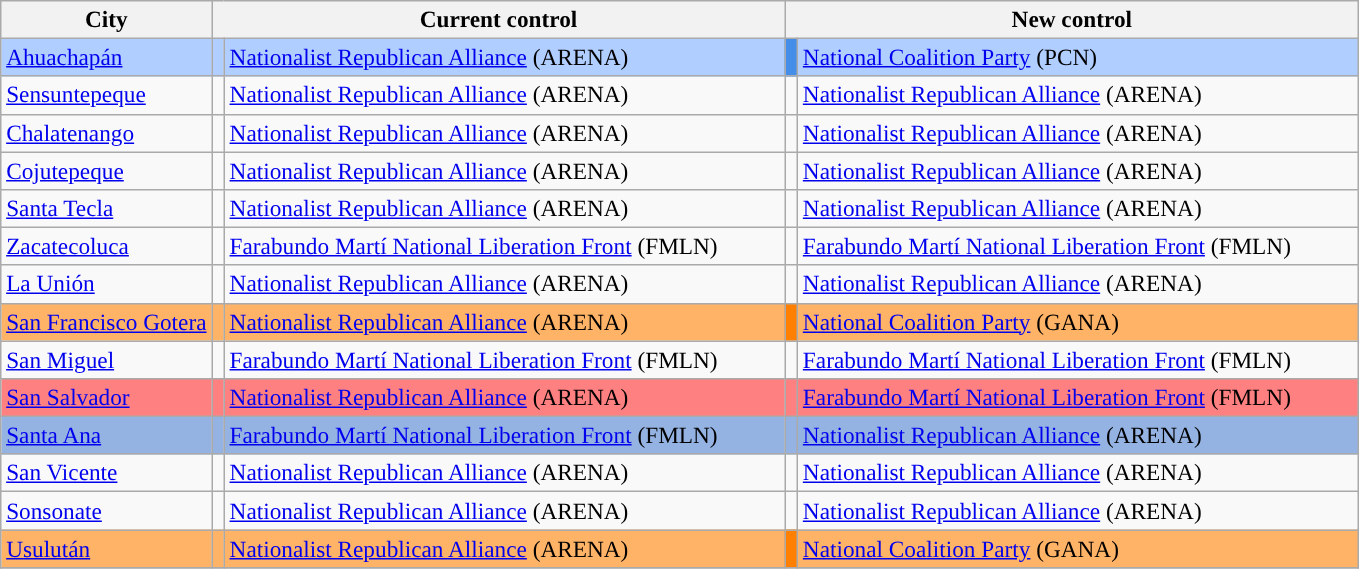<table class="wikitable" style="font-size:97%;">
<tr>
<th>City</th>
<th colspan="2" style="width:375px;">Current control</th>
<th colspan="2" style="width:375px;">New control</th>
</tr>
<tr bgcolor="#B0CEFF" |>
<td><a href='#'>Ahuachapán</a></td>
<td width="1"></td>
<td><a href='#'>Nationalist Republican Alliance</a> (ARENA)</td>
<td width="1" bgcolor=#448de8></td>
<td><a href='#'>National Coalition Party</a> (PCN)</td>
</tr>
<tr>
<td><a href='#'>Sensuntepeque</a></td>
<td width="1"></td>
<td><a href='#'>Nationalist Republican Alliance</a> (ARENA)</td>
<td width="1"></td>
<td><a href='#'>Nationalist Republican Alliance</a> (ARENA)</td>
</tr>
<tr>
<td><a href='#'>Chalatenango</a></td>
<td width="1"></td>
<td><a href='#'>Nationalist Republican Alliance</a> (ARENA)</td>
<td width="1"></td>
<td><a href='#'>Nationalist Republican Alliance</a> (ARENA)</td>
</tr>
<tr>
<td><a href='#'>Cojutepeque</a></td>
<td width="1"></td>
<td><a href='#'>Nationalist Republican Alliance</a> (ARENA)</td>
<td width="1"></td>
<td><a href='#'>Nationalist Republican Alliance</a> (ARENA)</td>
</tr>
<tr>
<td><a href='#'>Santa Tecla</a></td>
<td width="1"></td>
<td><a href='#'>Nationalist Republican Alliance</a> (ARENA)</td>
<td width="1"></td>
<td><a href='#'>Nationalist Republican Alliance</a> (ARENA)</td>
</tr>
<tr>
<td><a href='#'>Zacatecoluca</a></td>
<td width="1"></td>
<td><a href='#'>Farabundo Martí National Liberation Front</a> (FMLN)</td>
<td width="1"></td>
<td><a href='#'>Farabundo Martí National Liberation Front</a> (FMLN)</td>
</tr>
<tr>
<td><a href='#'>La Unión</a></td>
<td width="1"></td>
<td><a href='#'>Nationalist Republican Alliance</a> (ARENA)</td>
<td width="1"></td>
<td><a href='#'>Nationalist Republican Alliance</a> (ARENA)</td>
</tr>
<tr bgcolor="#FFB366" |>
<td><a href='#'>San Francisco Gotera</a></td>
<td width="1"></td>
<td><a href='#'>Nationalist Republican Alliance</a> (ARENA)</td>
<td width="1" bgcolor=#FF8000></td>
<td><a href='#'>National Coalition Party</a> (GANA)</td>
</tr>
<tr>
<td><a href='#'>San Miguel</a></td>
<td width="1"></td>
<td><a href='#'>Farabundo Martí National Liberation Front</a> (FMLN)</td>
<td width="1"></td>
<td><a href='#'>Farabundo Martí National Liberation Front</a> (FMLN)</td>
</tr>
<tr bgcolor="#FF8080" |>
<td><a href='#'>San Salvador</a></td>
<td width="1"></td>
<td><a href='#'>Nationalist Republican Alliance</a> (ARENA)</td>
<td width="1"></td>
<td><a href='#'>Farabundo Martí National Liberation Front</a> (FMLN)</td>
</tr>
<tr bgcolor="#94B3E2" |>
<td><a href='#'>Santa Ana</a></td>
<td width="1"></td>
<td><a href='#'>Farabundo Martí National Liberation Front</a> (FMLN)</td>
<td width="1"></td>
<td><a href='#'>Nationalist Republican Alliance</a> (ARENA)</td>
</tr>
<tr>
<td><a href='#'>San Vicente</a></td>
<td width="1"></td>
<td><a href='#'>Nationalist Republican Alliance</a> (ARENA)</td>
<td width="1"></td>
<td><a href='#'>Nationalist Republican Alliance</a> (ARENA)</td>
</tr>
<tr>
<td><a href='#'>Sonsonate</a></td>
<td width="1"></td>
<td><a href='#'>Nationalist Republican Alliance</a> (ARENA)</td>
<td width="1"></td>
<td><a href='#'>Nationalist Republican Alliance</a> (ARENA)</td>
</tr>
<tr bgcolor="#FFB366" |>
<td><a href='#'>Usulután</a></td>
<td width="1"></td>
<td><a href='#'>Nationalist Republican Alliance</a> (ARENA)</td>
<td width="1" bgcolor=#FF8000></td>
<td><a href='#'>National Coalition Party</a> (GANA)</td>
</tr>
<tr>
</tr>
</table>
